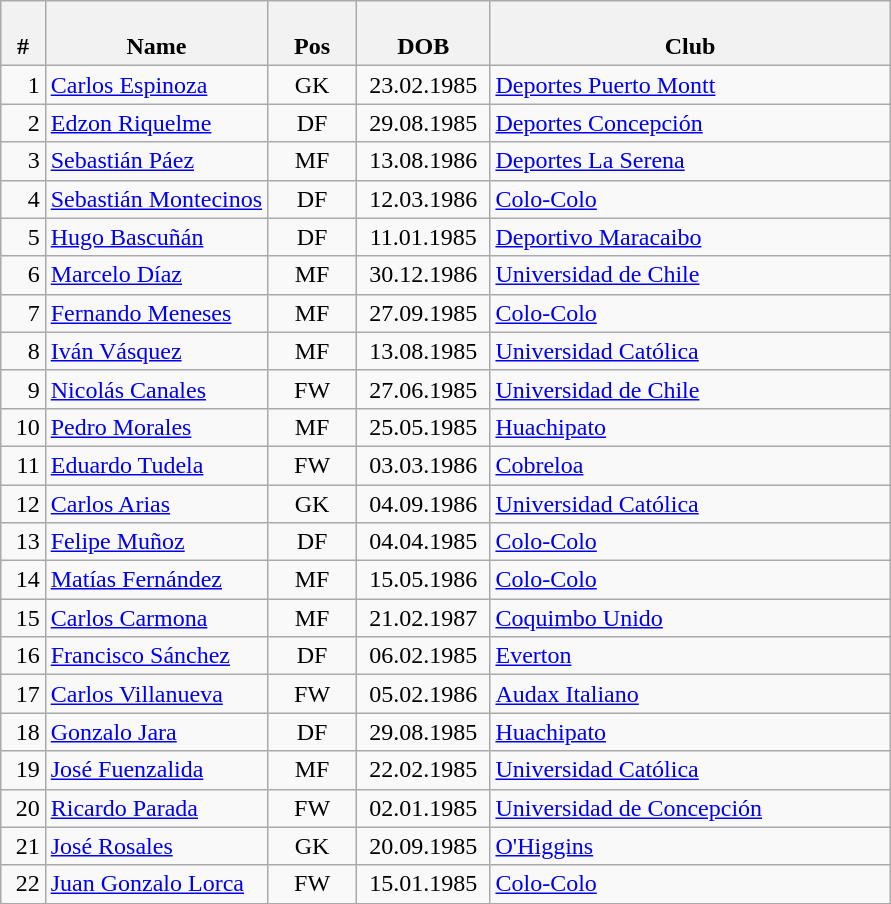<table class="wikitable">
<tr>
<th bgcolor="#DDDDFF" width="5%"><br> # </th>
<th bgcolor="#DDDDFF" width="25%"><br>Name</th>
<th bgcolor="#DDDDFF" width="10%"><br>Pos</th>
<th bgcolor="#DDDDFF" width="15%"><br>DOB</th>
<th bgcolor="#DDDDFF" width="45%"><br>Club</th>
</tr>
<tr>
<td align=right>1</td>
<td><a href='#'>Carlos Espinoza</a></td>
<td align=center>GK</td>
<td align=center>23.02.1985</td>
<td><a href='#'>Deportes Puerto Montt</a> </td>
</tr>
<tr>
<td align=right>2</td>
<td><a href='#'>Edzon Riquelme</a></td>
<td align=center>DF</td>
<td align=center>29.08.1985</td>
<td><a href='#'>Deportes Concepción</a> </td>
</tr>
<tr>
<td align=right>3</td>
<td><a href='#'>Sebastián Páez</a></td>
<td align=center>MF</td>
<td align=center>13.08.1986</td>
<td><a href='#'>Deportes La Serena</a> </td>
</tr>
<tr>
<td align=right>4</td>
<td><a href='#'>Sebastián Montecinos</a></td>
<td align=center>DF</td>
<td align=center>12.03.1986</td>
<td><a href='#'>Colo-Colo</a> </td>
</tr>
<tr>
<td align=right>5</td>
<td><a href='#'>Hugo Bascuñán</a></td>
<td align=center>DF</td>
<td align=center>11.01.1985</td>
<td><a href='#'>Deportivo Maracaibo</a> </td>
</tr>
<tr>
<td align=right>6</td>
<td><a href='#'>Marcelo Díaz</a></td>
<td align=center>MF</td>
<td align=center>30.12.1986</td>
<td><a href='#'>Universidad de Chile</a> </td>
</tr>
<tr>
<td align=right>7</td>
<td><a href='#'>Fernando Meneses</a></td>
<td align=center>MF</td>
<td align=center>27.09.1985</td>
<td><a href='#'>Colo-Colo</a> </td>
</tr>
<tr>
<td align=right>8</td>
<td><a href='#'>Iván Vásquez</a></td>
<td align=center>MF</td>
<td align=center>13.08.1985</td>
<td><a href='#'>Universidad Católica</a> </td>
</tr>
<tr>
<td align=right>9</td>
<td><a href='#'>Nicolás Canales</a></td>
<td align=center>FW</td>
<td align=center>27.06.1985</td>
<td><a href='#'>Universidad de Chile</a> </td>
</tr>
<tr>
<td align=right>10</td>
<td><a href='#'>Pedro Morales</a></td>
<td align=center>MF</td>
<td align=center>25.05.1985</td>
<td><a href='#'>Huachipato</a> </td>
</tr>
<tr>
<td align=right>11</td>
<td><a href='#'>Eduardo Tudela</a></td>
<td align=center>FW</td>
<td align=center>03.03.1986</td>
<td><a href='#'>Cobreloa</a> </td>
</tr>
<tr>
<td align=right>12</td>
<td><a href='#'>Carlos Arias</a></td>
<td align=center>GK</td>
<td align=center>04.09.1986</td>
<td><a href='#'>Universidad Católica</a> </td>
</tr>
<tr>
<td align=right>13</td>
<td><a href='#'>Felipe Muñoz</a></td>
<td align=center>DF</td>
<td align=center>04.04.1985</td>
<td><a href='#'>Colo-Colo</a> </td>
</tr>
<tr>
<td align=right>14</td>
<td><a href='#'>Matías Fernández</a></td>
<td align=center>MF</td>
<td align=center>15.05.1986</td>
<td><a href='#'>Colo-Colo</a> </td>
</tr>
<tr>
<td align=right>15</td>
<td><a href='#'>Carlos Carmona</a></td>
<td align=center>MF</td>
<td align=center>21.02.1987</td>
<td><a href='#'>Coquimbo Unido</a> </td>
</tr>
<tr>
<td align=right>16</td>
<td><a href='#'>Francisco Sánchez</a></td>
<td align=center>DF</td>
<td align=center>06.02.1985</td>
<td><a href='#'>Everton</a> </td>
</tr>
<tr>
<td align=right>17</td>
<td><a href='#'>Carlos Villanueva</a></td>
<td align=center>FW</td>
<td align=center>05.02.1986</td>
<td><a href='#'>Audax Italiano</a> </td>
</tr>
<tr>
<td align=right>18</td>
<td><a href='#'>Gonzalo Jara</a></td>
<td align=center>DF</td>
<td align=center>29.08.1985</td>
<td><a href='#'>Huachipato</a> </td>
</tr>
<tr>
<td align=right>19</td>
<td><a href='#'>José Fuenzalida</a></td>
<td align=center>MF</td>
<td align=center>22.02.1985</td>
<td><a href='#'>Universidad Católica</a> </td>
</tr>
<tr>
<td align=right>20</td>
<td><a href='#'>Ricardo Parada</a></td>
<td align=center>FW</td>
<td align=center>02.01.1985</td>
<td><a href='#'>Universidad de Concepción</a> </td>
</tr>
<tr>
<td align=right>21</td>
<td><a href='#'>José Rosales</a></td>
<td align=center>GK</td>
<td align=center>20.09.1985</td>
<td><a href='#'>O'Higgins</a> </td>
</tr>
<tr>
<td align=right>22</td>
<td><a href='#'>Juan Gonzalo Lorca</a></td>
<td align=center>FW</td>
<td align=center>15.01.1985</td>
<td><a href='#'>Colo-Colo</a> </td>
</tr>
</table>
